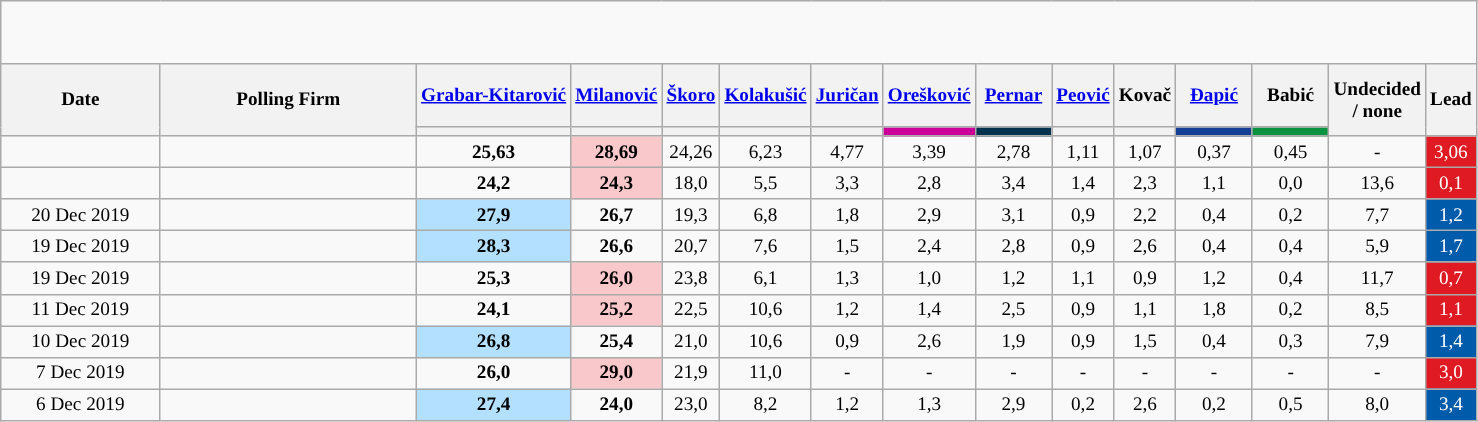<table class="wikitable" style="text-align:center; font-size:80%">
<tr style="height:42px; background-color:#E9E9E9; font-size:95%;">
</tr>
<tr style="height:42px;">
<th style="width:100px;" rowspan="2">Date</th>
<th style="width:165px;" rowspan="2">Polling Firm</th>
<th><a href='#'>Grabar-Kitarović</a></th>
<th><a href='#'>Milanović</a></th>
<th><a href='#'>Škoro</a></th>
<th><a href='#'>Kolakušić</a></th>
<th><a href='#'>Juričan</a></th>
<th><a href='#'>Orešković</a></th>
<th><a href='#'>Pernar</a></th>
<th><a href='#'>Peović</a></th>
<th>Kovač</th>
<th><a href='#'>Đapić</a></th>
<th>Babić</th>
<th style="width:40px;" rowspan="2">Undecided / none</th>
<th style="width:20px;" rowspan="2">Lead</th>
</tr>
<tr>
<th style="background:"></th>
<th style="background:"></th>
<th style="background:"></th>
<th style="background:"></th>
<th style="background:"></th>
<th style="background:#CC0099; width:45px;"></th>
<th style="background:#00324E; width:45px;"></th>
<th style="background:"></th>
<th style="background:"></th>
<th style="background:#134094; width:45px;"></th>
<th style="background:#099240; width:45px;"></th>
</tr>
<tr>
<td></td>
<td></td>
<td><strong>25,63</strong></td>
<td style="background:#F9C8CA"><strong>28,69</strong></td>
<td>24,26</td>
<td>6,23</td>
<td>4,77</td>
<td>3,39</td>
<td>2,78</td>
<td>1,11</td>
<td>1,07</td>
<td>0,37</td>
<td>0,45</td>
<td>-</td>
<td style="background:#DF1A22; color:white;">3,06</td>
</tr>
<tr>
<td></td>
<td></td>
<td><strong>24,2</strong></td>
<td style="background:#F9C8CA"><strong>24,3</strong></td>
<td>18,0</td>
<td>5,5</td>
<td>3,3</td>
<td>2,8</td>
<td>3,4</td>
<td>1,4</td>
<td>2,3</td>
<td>1,1</td>
<td>0,0</td>
<td>13,6</td>
<td style="background:#DF1A22; color:white;">0,1</td>
</tr>
<tr>
<td>20 Dec 2019</td>
<td></td>
<td style="background:#B3E0FF"><strong>27,9</strong></td>
<td><strong>26,7</strong></td>
<td>19,3</td>
<td>6,8</td>
<td>1,8</td>
<td>2,9</td>
<td>3,1</td>
<td>0,9</td>
<td>2,2</td>
<td>0,4</td>
<td>0,2</td>
<td>7,7</td>
<td style="background:#005BAA; color:white;">1,2</td>
</tr>
<tr>
<td>19 Dec 2019</td>
<td></td>
<td style="background:#B3E0FF"><strong>28,3</strong></td>
<td><strong>26,6</strong></td>
<td>20,7</td>
<td>7,6</td>
<td>1,5</td>
<td>2,4</td>
<td>2,8</td>
<td>0,9</td>
<td>2,6</td>
<td>0,4</td>
<td>0,4</td>
<td>5,9</td>
<td style="background:#005BAA; color:white;">1,7</td>
</tr>
<tr>
<td>19 Dec 2019</td>
<td></td>
<td><strong>25,3</strong></td>
<td style="background:#F9C8CA"><strong>26,0</strong></td>
<td>23,8</td>
<td>6,1</td>
<td>1,3</td>
<td>1,0</td>
<td>1,2</td>
<td>1,1</td>
<td>0,9</td>
<td>1,2</td>
<td>0,4</td>
<td>11,7</td>
<td style="background:#DF1A22; color:white;">0,7</td>
</tr>
<tr>
<td>11 Dec 2019</td>
<td></td>
<td><strong>24,1</strong></td>
<td style="background:#F9C8CA"><strong>25,2</strong></td>
<td>22,5</td>
<td>10,6</td>
<td>1,2</td>
<td>1,4</td>
<td>2,5</td>
<td>0,9</td>
<td>1,1</td>
<td>1,8</td>
<td>0,2</td>
<td>8,5</td>
<td style="background:#DF1A22; color:white;">1,1</td>
</tr>
<tr>
<td>10 Dec 2019</td>
<td></td>
<td style="background:#B3E0FF"><strong>26,8</strong></td>
<td><strong>25,4</strong></td>
<td>21,0</td>
<td>10,6</td>
<td>0,9</td>
<td>2,6</td>
<td>1,9</td>
<td>0,9</td>
<td>1,5</td>
<td>0,4</td>
<td>0,3</td>
<td>7,9</td>
<td style="background:#005BAA; color:white;">1,4</td>
</tr>
<tr>
<td>7 Dec 2019</td>
<td></td>
<td><strong>26,0</strong></td>
<td style="background:#F9C8CA"><strong>29,0</strong></td>
<td>21,9</td>
<td>11,0</td>
<td>-</td>
<td>-</td>
<td>-</td>
<td>-</td>
<td>-</td>
<td>-</td>
<td>-</td>
<td>-</td>
<td style="background:#DF1A22; color:white;">3,0</td>
</tr>
<tr>
<td>6 Dec 2019</td>
<td></td>
<td style="background:#B3E0FF"><strong>27,4</strong></td>
<td><strong>24,0</strong></td>
<td>23,0</td>
<td>8,2</td>
<td>1,2</td>
<td>1,3</td>
<td>2,9</td>
<td>0,2</td>
<td>2,6</td>
<td>0,2</td>
<td>0,5</td>
<td>8,0</td>
<td style="background:#005BAA; color:white;">3,4</td>
</tr>
</table>
